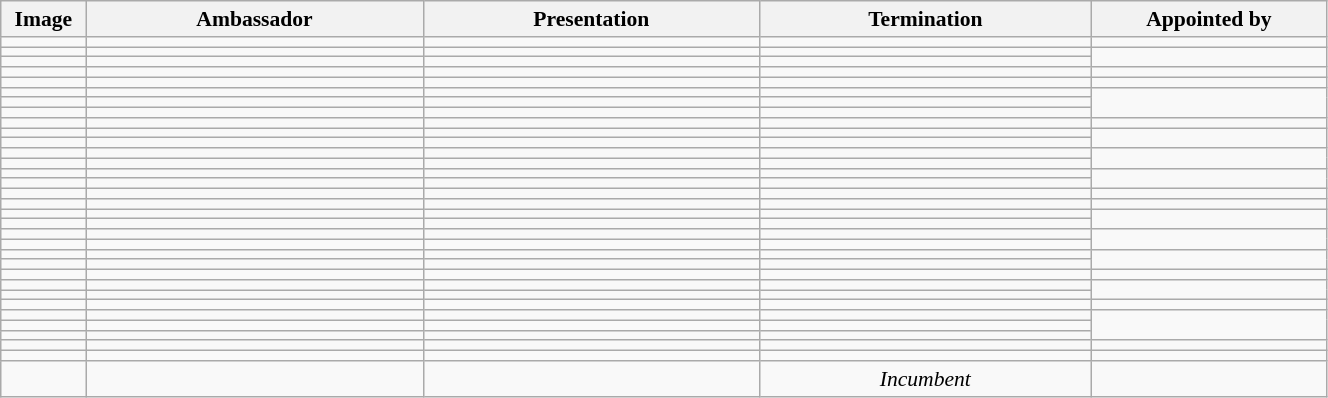<table class="wikitable sortable" style="font-size:90%; text-align:center; width:70%;">
<tr>
<th style="vertical-align:bottom; width:50px;" class="unsortable">Image</th>
<th style="text-align:center; vertical-align:bottom;">Ambassador</th>
<th valign=bottom>Presentation</th>
<th valign=bottom>Termination</th>
<th font- size="x-small" style="text-align:center; vertical-align:bottom; width:150px;">Appointed by</th>
</tr>
<tr>
<td></td>
<td></td>
<td></td>
<td></td>
<td></td>
</tr>
<tr>
<td></td>
<td></td>
<td></td>
<td></td>
<td rowspan="2"></td>
</tr>
<tr>
<td></td>
<td></td>
<td></td>
<td></td>
</tr>
<tr>
<td></td>
<td></td>
<td></td>
<td></td>
<td></td>
</tr>
<tr>
<td></td>
<td></td>
<td></td>
<td></td>
<td></td>
</tr>
<tr>
<td></td>
<td></td>
<td></td>
<td></td>
<td rowspan="3"></td>
</tr>
<tr>
<td></td>
<td></td>
<td></td>
<td></td>
</tr>
<tr>
<td></td>
<td></td>
<td></td>
<td></td>
</tr>
<tr>
<td></td>
<td></td>
<td></td>
<td></td>
<td></td>
</tr>
<tr>
<td></td>
<td></td>
<td></td>
<td></td>
<td rowspan="2"></td>
</tr>
<tr>
<td></td>
<td></td>
<td></td>
<td></td>
</tr>
<tr>
<td></td>
<td></td>
<td></td>
<td></td>
<td rowspan="2"></td>
</tr>
<tr>
<td></td>
<td></td>
<td></td>
<td></td>
</tr>
<tr>
<td></td>
<td></td>
<td></td>
<td></td>
<td rowspan="2"></td>
</tr>
<tr>
<td></td>
<td></td>
<td></td>
<td></td>
</tr>
<tr>
<td></td>
<td></td>
<td></td>
<td></td>
<td></td>
</tr>
<tr>
<td></td>
<td></td>
<td></td>
<td></td>
<td></td>
</tr>
<tr>
<td></td>
<td></td>
<td></td>
<td></td>
<td rowspan="2"></td>
</tr>
<tr>
<td></td>
<td></td>
<td></td>
<td></td>
</tr>
<tr>
<td></td>
<td></td>
<td></td>
<td></td>
<td rowspan="2"></td>
</tr>
<tr>
<td></td>
<td></td>
<td></td>
<td></td>
</tr>
<tr>
<td></td>
<td></td>
<td></td>
<td></td>
<td rowspan="2"></td>
</tr>
<tr>
<td></td>
<td></td>
<td></td>
<td></td>
</tr>
<tr>
<td></td>
<td></td>
<td></td>
<td></td>
<td></td>
</tr>
<tr>
<td></td>
<td></td>
<td></td>
<td></td>
<td rowspan="2"></td>
</tr>
<tr>
<td></td>
<td></td>
<td></td>
<td></td>
</tr>
<tr>
<td></td>
<td></td>
<td></td>
<td></td>
<td></td>
</tr>
<tr>
<td></td>
<td></td>
<td></td>
<td></td>
<td rowspan="3"></td>
</tr>
<tr>
<td></td>
<td></td>
<td></td>
<td></td>
</tr>
<tr>
<td></td>
<td></td>
<td></td>
<td></td>
</tr>
<tr>
<td></td>
<td></td>
<td></td>
<td></td>
<td "2"></td>
</tr>
<tr>
<td></td>
<td></td>
<td></td>
<td></td>
<td "2"></td>
</tr>
<tr>
<td></td>
<td></td>
<td></td>
<td><em>Incumbent</em></td>
<td "2"></td>
</tr>
</table>
